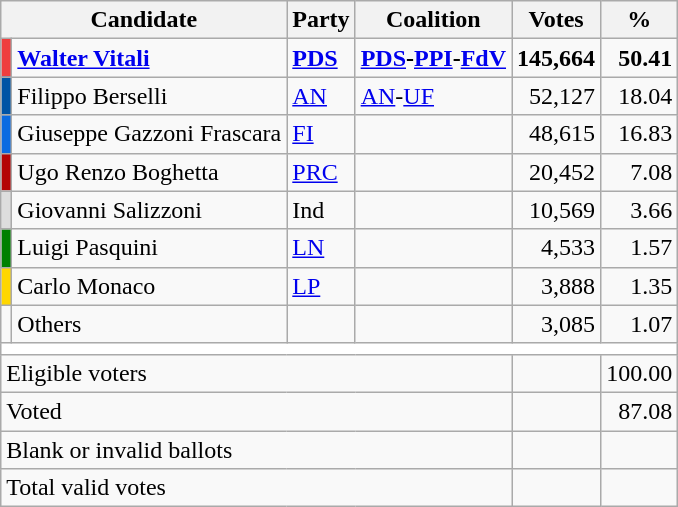<table class="wikitable centre">
<tr>
<th scope="col" colspan=2>Candidate</th>
<th scope="col">Party</th>
<th scope="col">Coalition</th>
<th scope="col">Votes</th>
<th scope="col">%</th>
</tr>
<tr>
<td bgcolor="#EF3E3E"></td>
<td><strong><a href='#'>Walter Vitali</a></strong></td>
<td><strong><a href='#'>PDS</a></strong></td>
<td><strong><a href='#'>PDS</a>-<a href='#'>PPI</a>-<a href='#'>FdV</a></strong></td>
<td style="text-align: right"><strong>145,664</strong></td>
<td style="text-align: right"><strong>50.41</strong></td>
</tr>
<tr>
<td bgcolor="#0054A5"></td>
<td>Filippo Berselli</td>
<td><a href='#'>AN</a></td>
<td><a href='#'>AN</a>-<a href='#'>UF</a></td>
<td style="text-align: right">52,127</td>
<td style="text-align: right">18.04</td>
</tr>
<tr>
<td bgcolor="#0A6BE1"></td>
<td>Giuseppe Gazzoni Frascara</td>
<td><a href='#'>FI</a></td>
<td></td>
<td style="text-align: right">48,615</td>
<td style="text-align: right">16.83</td>
</tr>
<tr>
<td bgcolor="#B40404"></td>
<td>Ugo Renzo Boghetta</td>
<td><a href='#'>PRC</a></td>
<td></td>
<td style="text-align: right">20,452</td>
<td style="text-align: right">7.08</td>
</tr>
<tr>
<td bgcolor="#DDDDDD"></td>
<td>Giovanni Salizzoni</td>
<td>Ind</td>
<td></td>
<td style="text-align: right">10,569</td>
<td style="text-align: right">3.66</td>
</tr>
<tr>
<td bgcolor="#008000"></td>
<td>Luigi Pasquini</td>
<td><a href='#'>LN</a></td>
<td></td>
<td style="text-align: right">4,533</td>
<td style="text-align: right">1.57</td>
</tr>
<tr>
<td bgcolor="gold"></td>
<td>Carlo Monaco</td>
<td><a href='#'>LP</a></td>
<td></td>
<td style="text-align: right">3,888</td>
<td style="text-align: right">1.35</td>
</tr>
<tr>
<td bgcolor=""></td>
<td>Others</td>
<td></td>
<td></td>
<td style="text-align: right">3,085</td>
<td style="text-align: right">1.07</td>
</tr>
<tr bgcolor=white>
<td colspan=8></td>
</tr>
<tr>
<td colspan=4>Eligible voters</td>
<td style="text-align: right"></td>
<td style="text-align: right">100.00</td>
</tr>
<tr>
<td colspan=4>Voted</td>
<td style="text-align: right"></td>
<td style="text-align: right">87.08</td>
</tr>
<tr>
<td colspan=4>Blank or invalid ballots</td>
<td style="text-align: right"></td>
<td style="text-align: right"></td>
</tr>
<tr>
<td colspan=4>Total valid votes</td>
<td style="text-align: right"></td>
<td style="text-align: right"></td>
</tr>
</table>
